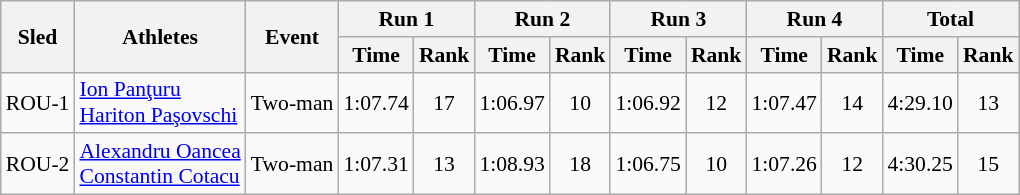<table class="wikitable" border="1" style="font-size:90%">
<tr>
<th rowspan="2">Sled</th>
<th rowspan="2">Athletes</th>
<th rowspan="2">Event</th>
<th colspan="2">Run 1</th>
<th colspan="2">Run 2</th>
<th colspan="2">Run 3</th>
<th colspan="2">Run 4</th>
<th colspan="2">Total</th>
</tr>
<tr>
<th>Time</th>
<th>Rank</th>
<th>Time</th>
<th>Rank</th>
<th>Time</th>
<th>Rank</th>
<th>Time</th>
<th>Rank</th>
<th>Time</th>
<th>Rank</th>
</tr>
<tr>
<td align="center">ROU-1</td>
<td><a href='#'>Ion Panţuru</a><br><a href='#'>Hariton Paşovschi</a></td>
<td>Two-man</td>
<td align="center">1:07.74</td>
<td align="center">17</td>
<td align="center">1:06.97</td>
<td align="center">10</td>
<td align="center">1:06.92</td>
<td align="center">12</td>
<td align="center">1:07.47</td>
<td align="center">14</td>
<td align="center">4:29.10</td>
<td align="center">13</td>
</tr>
<tr>
<td align="center">ROU-2</td>
<td><a href='#'>Alexandru Oancea</a><br><a href='#'>Constantin Cotacu</a></td>
<td>Two-man</td>
<td align="center">1:07.31</td>
<td align="center">13</td>
<td align="center">1:08.93</td>
<td align="center">18</td>
<td align="center">1:06.75</td>
<td align="center">10</td>
<td align="center">1:07.26</td>
<td align="center">12</td>
<td align="center">4:30.25</td>
<td align="center">15</td>
</tr>
</table>
